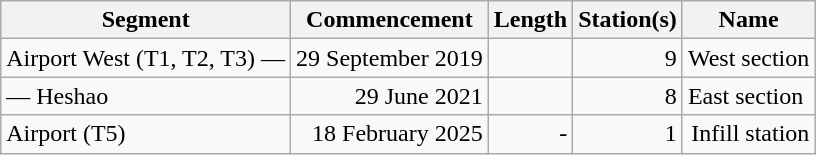<table class="wikitable" style="border-collapse: collapse; text-align: right;">
<tr>
<th>Segment</th>
<th>Commencement</th>
<th>Length</th>
<th>Station(s)</th>
<th>Name</th>
</tr>
<tr>
<td style="text-align: left;">Airport West (T1, T2, T3) — </td>
<td>29 September 2019</td>
<td></td>
<td>9</td>
<td style="text-align: left;">West section</td>
</tr>
<tr>
<td style="text-align: left;"> — Heshao</td>
<td>29 June 2021</td>
<td></td>
<td>8</td>
<td style="text-align: left;">East section</td>
</tr>
<tr>
<td style="text-align: left;">Airport (T5)</td>
<td>18 February 2025</td>
<td>-</td>
<td>1</td>
<td>Infill station</td>
</tr>
</table>
